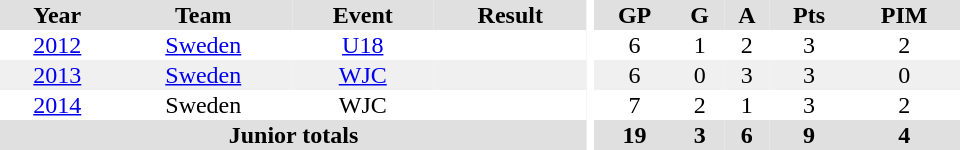<table border="0" cellpadding="1" cellspacing="0" ID="Table3" style="text-align:center; width:40em">
<tr ALIGN="center" bgcolor="#e0e0e0">
<th>Year</th>
<th>Team</th>
<th>Event</th>
<th>Result</th>
<th rowspan="99" bgcolor="#ffffff"></th>
<th>GP</th>
<th>G</th>
<th>A</th>
<th>Pts</th>
<th>PIM</th>
</tr>
<tr>
<td><a href='#'>2012</a></td>
<td><a href='#'>Sweden</a></td>
<td><a href='#'>U18</a></td>
<td></td>
<td>6</td>
<td>1</td>
<td>2</td>
<td>3</td>
<td>2</td>
</tr>
<tr bgcolor="#f0f0f0">
<td><a href='#'>2013</a></td>
<td><a href='#'>Sweden</a></td>
<td><a href='#'>WJC</a></td>
<td></td>
<td>6</td>
<td>0</td>
<td>3</td>
<td>3</td>
<td>0</td>
</tr>
<tr>
<td><a href='#'>2014</a></td>
<td>Sweden</td>
<td>WJC</td>
<td></td>
<td>7</td>
<td>2</td>
<td>1</td>
<td>3</td>
<td>2</td>
</tr>
<tr bgcolor="#e0e0e0">
<th colspan="4">Junior totals</th>
<th>19</th>
<th>3</th>
<th>6</th>
<th>9</th>
<th>4</th>
</tr>
</table>
